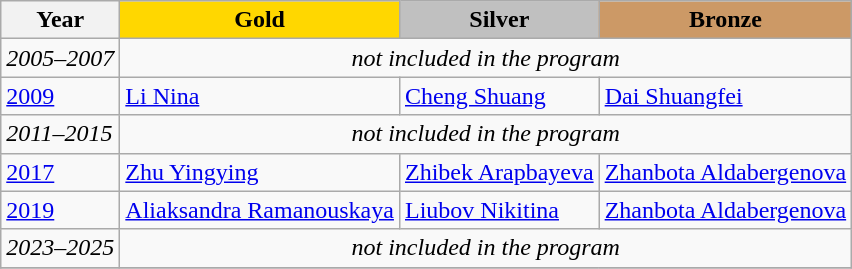<table class="wikitable">
<tr>
<th>Year</th>
<td align=center bgcolor=gold><strong>Gold</strong></td>
<td align=center bgcolor=silver><strong>Silver</strong></td>
<td align=center bgcolor=cc9966><strong>Bronze</strong></td>
</tr>
<tr>
<td><em>2005–2007</em></td>
<td colspan=3 align=center><em>not included in the program</em></td>
</tr>
<tr>
<td><a href='#'>2009</a></td>
<td> <a href='#'>Li Nina</a></td>
<td> <a href='#'>Cheng Shuang</a></td>
<td> <a href='#'>Dai Shuangfei</a></td>
</tr>
<tr>
<td><em>2011–2015</em></td>
<td colspan=3 align=center><em>not included in the program</em></td>
</tr>
<tr>
<td><a href='#'>2017</a></td>
<td> <a href='#'>Zhu Yingying</a></td>
<td> <a href='#'>Zhibek Arapbayeva</a></td>
<td> <a href='#'>Zhanbota Aldabergenova</a></td>
</tr>
<tr>
<td><a href='#'>2019</a></td>
<td> <a href='#'>Aliaksandra Ramanouskaya</a></td>
<td> <a href='#'>Liubov Nikitina</a></td>
<td> <a href='#'>Zhanbota Aldabergenova</a></td>
</tr>
<tr>
<td><em>2023–2025</em></td>
<td colspan=3 align=center><em>not included in the program</em></td>
</tr>
<tr>
</tr>
</table>
